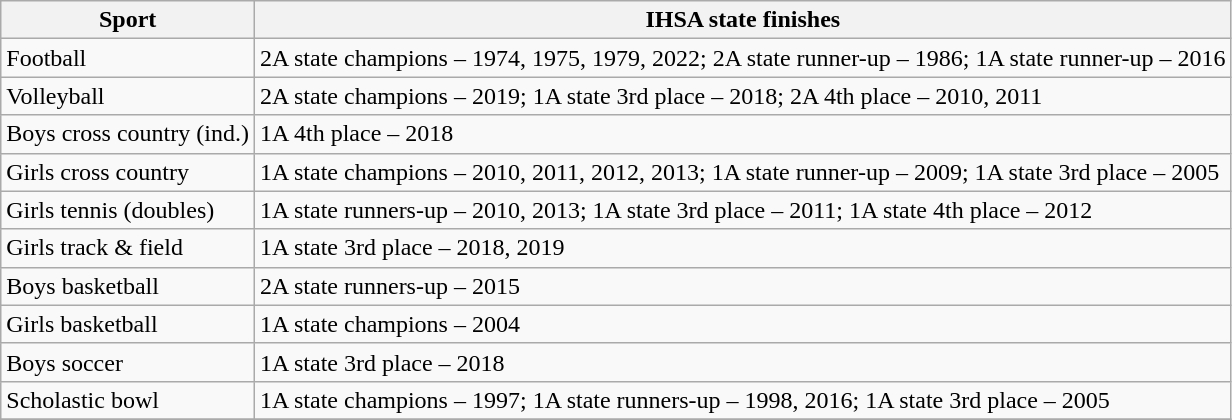<table class="wikitable">
<tr>
<th>Sport</th>
<th>IHSA state finishes</th>
</tr>
<tr>
<td>Football</td>
<td>2A state champions – 1974, 1975, 1979, 2022; 2A state runner-up – 1986; 1A state runner-up – 2016</td>
</tr>
<tr>
<td>Volleyball</td>
<td>2A state champions – 2019; 1A state 3rd place – 2018; 2A 4th place – 2010, 2011</td>
</tr>
<tr>
<td>Boys cross country (ind.)</td>
<td>1A 4th place – 2018</td>
</tr>
<tr>
<td>Girls cross country</td>
<td>1A state champions – 2010, 2011, 2012, 2013; 1A state runner-up – 2009; 1A state 3rd place – 2005</td>
</tr>
<tr>
<td>Girls tennis (doubles)</td>
<td>1A state runners-up – 2010, 2013; 1A state 3rd place – 2011; 1A state 4th place – 2012</td>
</tr>
<tr>
<td>Girls track & field</td>
<td>1A state 3rd place – 2018, 2019</td>
</tr>
<tr>
<td>Boys basketball</td>
<td>2A state runners-up – 2015</td>
</tr>
<tr>
<td>Girls basketball</td>
<td>1A state champions – 2004</td>
</tr>
<tr>
<td>Boys soccer</td>
<td>1A state 3rd place – 2018</td>
</tr>
<tr>
<td>Scholastic bowl</td>
<td>1A state champions – 1997; 1A state runners-up – 1998, 2016; 1A state 3rd place – 2005</td>
</tr>
<tr>
</tr>
</table>
